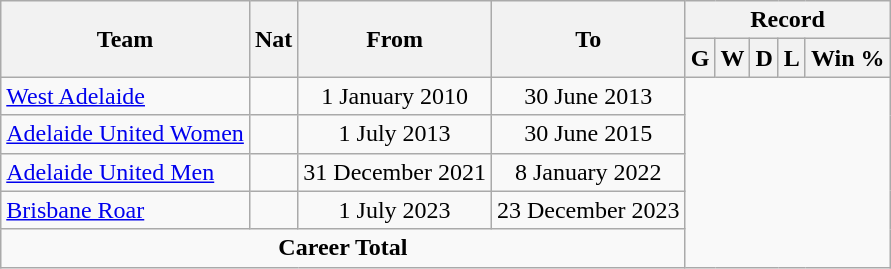<table class="wikitable" style="text-align: center">
<tr>
<th rowspan="2">Team</th>
<th rowspan="2">Nat</th>
<th rowspan="2">From</th>
<th rowspan="2">To</th>
<th colspan="6">Record</th>
</tr>
<tr>
<th>G</th>
<th>W</th>
<th>D</th>
<th>L</th>
<th>Win %</th>
</tr>
<tr>
<td align="left"><a href='#'>West Adelaide</a></td>
<td></td>
<td>1 January 2010</td>
<td>30 June 2013<br></td>
</tr>
<tr>
<td align="left"><a href='#'>Adelaide United Women</a></td>
<td></td>
<td>1 July 2013</td>
<td>30 June 2015<br></td>
</tr>
<tr>
<td align="left"><a href='#'>Adelaide United Men</a></td>
<td></td>
<td>31 December 2021</td>
<td>8 January 2022<br></td>
</tr>
<tr>
<td align="left"><a href='#'>Brisbane Roar</a></td>
<td></td>
<td>1 July 2023</td>
<td>23 December 2023<br></td>
</tr>
<tr>
<td colspan=4><strong>Career Total</strong><br></td>
</tr>
</table>
